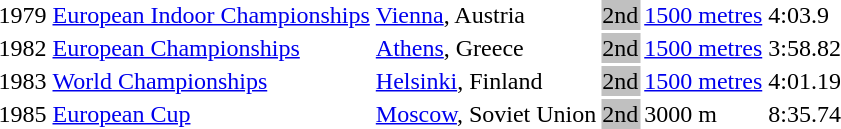<table>
<tr>
<td>1979</td>
<td><a href='#'>European Indoor Championships</a></td>
<td><a href='#'>Vienna</a>, Austria</td>
<td bgcolor="silver">2nd</td>
<td><a href='#'>1500 metres</a></td>
<td>4:03.9 </td>
</tr>
<tr>
<td>1982</td>
<td><a href='#'>European Championships</a></td>
<td><a href='#'>Athens</a>, Greece</td>
<td bgcolor="silver">2nd</td>
<td><a href='#'>1500 metres</a></td>
<td>3:58.82</td>
</tr>
<tr>
<td>1983</td>
<td><a href='#'>World Championships</a></td>
<td><a href='#'>Helsinki</a>, Finland</td>
<td bgcolor="silver">2nd</td>
<td><a href='#'>1500 metres</a></td>
<td>4:01.19</td>
</tr>
<tr>
<td>1985</td>
<td><a href='#'>European Cup</a></td>
<td><a href='#'>Moscow</a>, Soviet Union</td>
<td bgcolor=silver>2nd</td>
<td>3000 m</td>
<td>8:35.74</td>
</tr>
</table>
